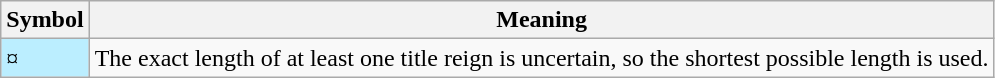<table class="wikitable">
<tr>
<th><strong>Symbol</strong></th>
<th><strong>Meaning</strong></th>
</tr>
<tr>
<td style="background-color:#bbeeff">¤</td>
<td>The exact length of at least one title reign is uncertain, so the shortest possible length is used.</td>
</tr>
</table>
